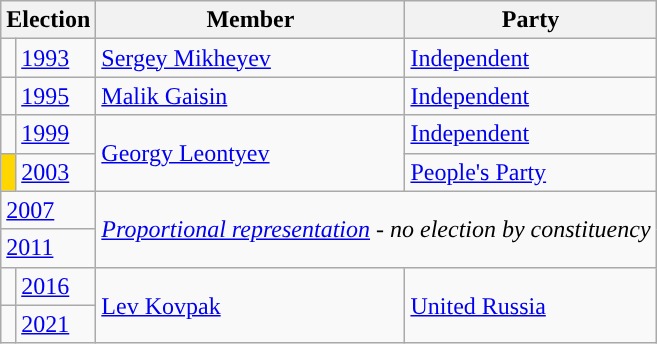<table class="wikitable">
<tr>
<th colspan="2">Election</th>
<th>Member</th>
<th>Party</th>
</tr>
<tr>
<td style="background-color:"></td>
<td><a href='#'>1993</a></td>
<td><a href='#'>Sergey Mikheyev</a></td>
<td><a href='#'>Independent</a></td>
</tr>
<tr>
<td style="background-color:"></td>
<td><a href='#'>1995</a></td>
<td><a href='#'>Malik Gaisin</a></td>
<td><a href='#'>Independent</a></td>
</tr>
<tr>
<td style="background-color:"></td>
<td><a href='#'>1999</a></td>
<td rowspan=2><a href='#'>Georgy Leontyev</a></td>
<td><a href='#'>Independent</a></td>
</tr>
<tr>
<td style="background-color:#FFD700"></td>
<td><a href='#'>2003</a></td>
<td><a href='#'>People's Party</a></td>
</tr>
<tr>
<td colspan=2><a href='#'>2007</a></td>
<td colspan=2 rowspan=2><em><a href='#'>Proportional representation</a> - no election by constituency</em></td>
</tr>
<tr>
<td colspan=2><a href='#'>2011</a></td>
</tr>
<tr>
<td style="background-color: "></td>
<td><a href='#'>2016</a></td>
<td rowspan=2><a href='#'>Lev Kovpak</a></td>
<td rowspan=2><a href='#'>United Russia</a></td>
</tr>
<tr>
<td style="background-color: "></td>
<td><a href='#'>2021</a></td>
</tr>
</table>
